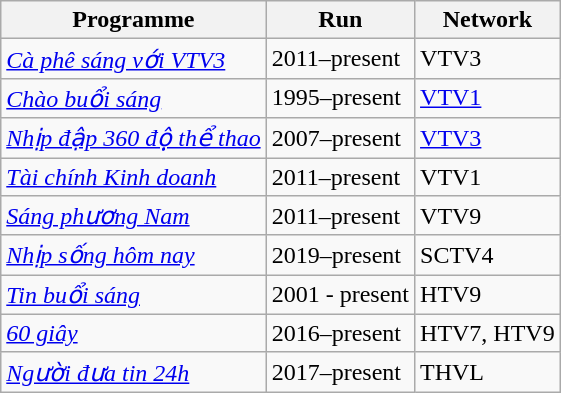<table class="wikitable">
<tr>
<th>Programme</th>
<th>Run</th>
<th>Network</th>
</tr>
<tr>
<td><em><a href='#'>Cà phê sáng với VTV3</a></em></td>
<td>2011–present</td>
<td>VTV3</td>
</tr>
<tr>
<td><em><a href='#'>Chào buổi sáng</a></em></td>
<td>1995–present</td>
<td><a href='#'>VTV1</a></td>
</tr>
<tr>
<td><em><a href='#'>Nhịp đập 360 độ thể thao</a></em></td>
<td>2007–present</td>
<td><a href='#'>VTV3</a></td>
</tr>
<tr>
<td><em><a href='#'>Tài chính Kinh doanh</a></em></td>
<td>2011–present</td>
<td>VTV1</td>
</tr>
<tr>
<td><em><a href='#'>Sáng phương Nam</a></em></td>
<td>2011–present</td>
<td>VTV9</td>
</tr>
<tr>
<td><em><a href='#'>Nhịp sống hôm nay</a></em></td>
<td>2019–present</td>
<td>SCTV4</td>
</tr>
<tr>
<td><em><a href='#'>Tin buổi sáng</a></em></td>
<td>2001 - present</td>
<td>HTV9</td>
</tr>
<tr>
<td><em><a href='#'>60 giây</a></em></td>
<td>2016–present</td>
<td>HTV7, HTV9</td>
</tr>
<tr>
<td><em><a href='#'>Người đưa tin 24h</a></em></td>
<td>2017–present</td>
<td>THVL</td>
</tr>
</table>
